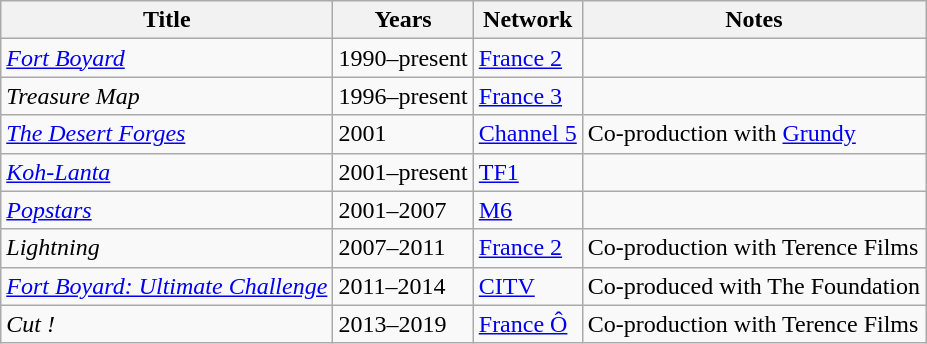<table class="wikitable sortable">
<tr>
<th>Title</th>
<th>Years</th>
<th>Network</th>
<th>Notes</th>
</tr>
<tr>
<td><em><a href='#'>Fort Boyard</a></em></td>
<td>1990–present</td>
<td><a href='#'>France 2</a></td>
<td></td>
</tr>
<tr>
<td><em>Treasure Map</em></td>
<td>1996–present</td>
<td><a href='#'>France 3</a></td>
<td></td>
</tr>
<tr>
<td><em><a href='#'>The Desert Forges</a></em></td>
<td>2001</td>
<td><a href='#'>Channel 5</a></td>
<td>Co-production with <a href='#'>Grundy</a></td>
</tr>
<tr>
<td><em><a href='#'>Koh-Lanta</a></em></td>
<td>2001–present</td>
<td><a href='#'>TF1</a></td>
<td></td>
</tr>
<tr>
<td><em><a href='#'>Popstars</a></em></td>
<td>2001–2007</td>
<td><a href='#'>M6</a></td>
<td></td>
</tr>
<tr>
<td><em>Lightning</em></td>
<td>2007–2011</td>
<td><a href='#'>France 2</a></td>
<td>Co-production with Terence Films</td>
</tr>
<tr>
<td><em><a href='#'>Fort Boyard: Ultimate Challenge</a></em></td>
<td>2011–2014</td>
<td><a href='#'>CITV</a></td>
<td>Co-produced with The Foundation</td>
</tr>
<tr>
<td><em>Cut !</em></td>
<td>2013–2019</td>
<td><a href='#'>France Ô</a></td>
<td>Co-production with Terence Films</td>
</tr>
</table>
